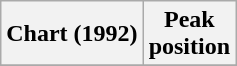<table class="wikitable sortable plainrowheaders" style="text-align:center">
<tr>
<th scope="col">Chart (1992)</th>
<th scope="col">Peak<br>position</th>
</tr>
<tr>
</tr>
</table>
